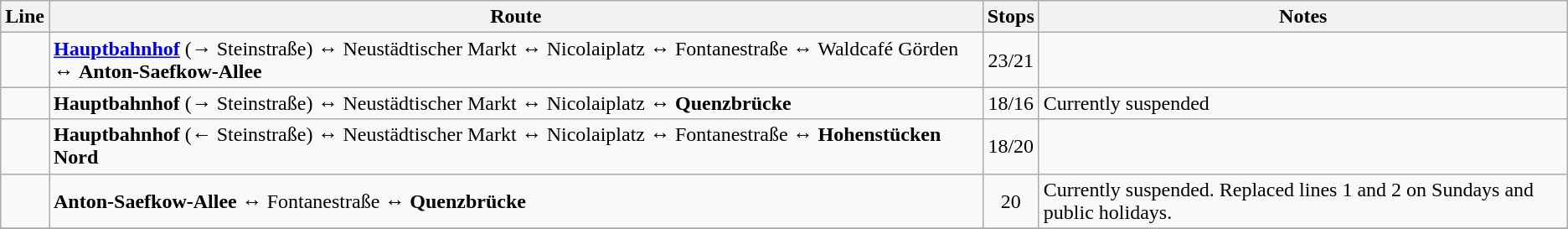<table class="wikitable">
<tr>
<th>Line</th>
<th>Route</th>
<th>Stops</th>
<th>Notes</th>
</tr>
<tr>
<td></td>
<td><strong><a href='#'>Hauptbahnhof</a></strong> (→ Steinstraße) ↔ Neustädtischer Markt ↔ Nicolaiplatz ↔ Fontanestraße ↔ Waldcafé Görden ↔ <strong>Anton-Saefkow-Allee</strong></td>
<td align="center">23/21</td>
<td></td>
</tr>
<tr>
<td></td>
<td><strong>Hauptbahnhof</strong> (→ Steinstraße) ↔ Neustädtischer Markt ↔ Nicolaiplatz ↔ <strong>Quenzbrücke</strong></td>
<td align="center">18/16</td>
<td>Currently suspended</td>
</tr>
<tr>
<td></td>
<td><strong>Hauptbahnhof</strong> (← Steinstraße) ↔ Neustädtischer Markt ↔ Nicolaiplatz ↔ Fontanestraße ↔ <strong>Hohenstücken Nord</strong></td>
<td align="center">18/20</td>
<td></td>
</tr>
<tr>
<td></td>
<td><strong>Anton-Saefkow-Allee</strong> ↔ Fontanestraße ↔ <strong>Quenzbrücke</strong></td>
<td align="center">20</td>
<td>Currently suspended. Replaced lines 1 and 2 on Sundays and public holidays.</td>
</tr>
<tr>
</tr>
</table>
